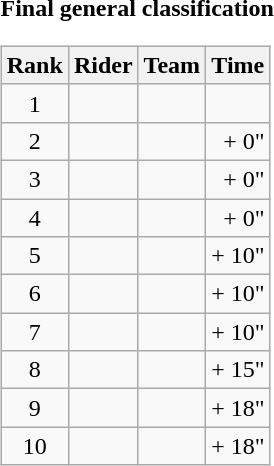<table>
<tr>
<td><strong>Final general classification</strong><br><table class="wikitable">
<tr>
<th scope="col">Rank</th>
<th scope="col">Rider</th>
<th scope="col">Team</th>
<th scope="col">Time</th>
</tr>
<tr>
<td style="text-align:center;">1</td>
<td></td>
<td></td>
<td style="text-align:right;"></td>
</tr>
<tr>
<td style="text-align:center;">2</td>
<td></td>
<td></td>
<td style="text-align:right;">+ 0"</td>
</tr>
<tr>
<td style="text-align:center;">3</td>
<td></td>
<td></td>
<td style="text-align:right;">+ 0"</td>
</tr>
<tr>
<td style="text-align:center;">4</td>
<td></td>
<td></td>
<td style="text-align:right;">+ 0"</td>
</tr>
<tr>
<td style="text-align:center;">5</td>
<td></td>
<td></td>
<td style="text-align:right;">+ 10"</td>
</tr>
<tr>
<td style="text-align:center;">6</td>
<td></td>
<td></td>
<td style="text-align:right;">+ 10"</td>
</tr>
<tr>
<td style="text-align:center;">7</td>
<td></td>
<td></td>
<td style="text-align:right;">+ 10"</td>
</tr>
<tr>
<td style="text-align:center;">8</td>
<td></td>
<td></td>
<td style="text-align:right;">+ 15"</td>
</tr>
<tr>
<td style="text-align:center;">9</td>
<td></td>
<td></td>
<td style="text-align:right;">+ 18"</td>
</tr>
<tr>
<td style="text-align:center;">10</td>
<td></td>
<td></td>
<td style="text-align:right;">+ 18"</td>
</tr>
</table>
</td>
</tr>
</table>
